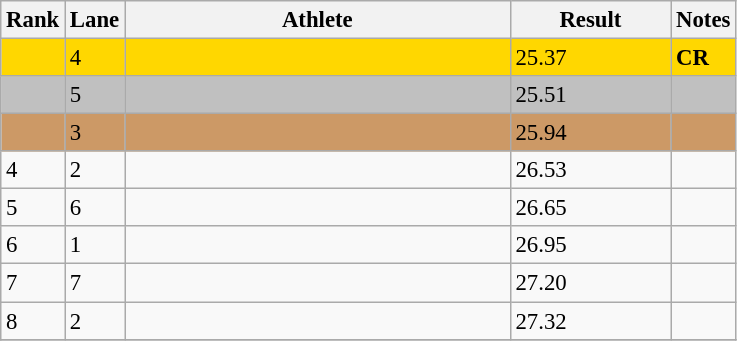<table class="wikitable" style="font-size:95%" style="width:35em;" style="text-align:center">
<tr>
<th>Rank</th>
<th>Lane</th>
<th width=250>Athlete</th>
<th width=100>Result</th>
<th>Notes</th>
</tr>
<tr bgcolor=gold>
<td></td>
<td>4</td>
<td align=left></td>
<td>25.37</td>
<td><strong>CR</strong></td>
</tr>
<tr bgcolor=silver>
<td></td>
<td>5</td>
<td align=left></td>
<td>25.51</td>
<td></td>
</tr>
<tr bgcolor=cc9966>
<td></td>
<td>3</td>
<td align=left></td>
<td>25.94</td>
<td></td>
</tr>
<tr>
<td>4</td>
<td>2</td>
<td align=left></td>
<td>26.53</td>
<td></td>
</tr>
<tr>
<td>5</td>
<td>6</td>
<td align=left></td>
<td>26.65</td>
<td></td>
</tr>
<tr>
<td>6</td>
<td>1</td>
<td align=left></td>
<td>26.95</td>
<td></td>
</tr>
<tr>
<td>7</td>
<td>7</td>
<td align=left></td>
<td>27.20</td>
<td></td>
</tr>
<tr>
<td>8</td>
<td>2</td>
<td align=left></td>
<td>27.32</td>
<td></td>
</tr>
<tr>
</tr>
</table>
